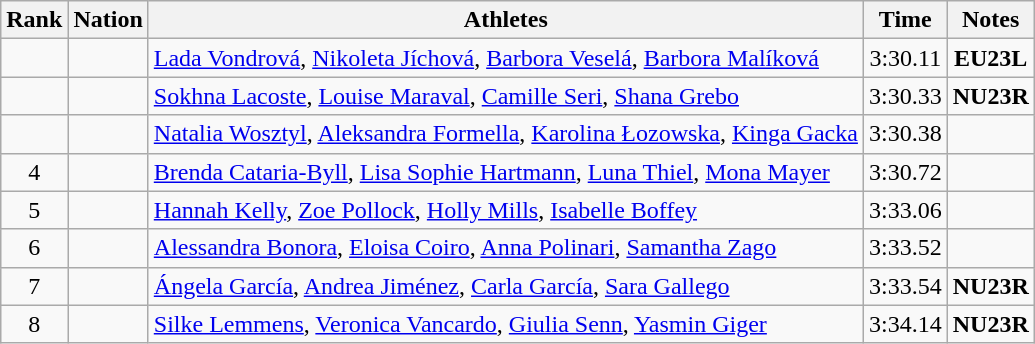<table class="wikitable sortable" style="text-align:center">
<tr>
<th>Rank</th>
<th>Nation</th>
<th>Athletes</th>
<th>Time</th>
<th>Notes</th>
</tr>
<tr>
<td></td>
<td align=left></td>
<td align=left><a href='#'>Lada Vondrová</a>, <a href='#'>Nikoleta Jíchová</a>, <a href='#'>Barbora Veselá</a>, <a href='#'>Barbora Malíková</a></td>
<td>3:30.11</td>
<td><strong>EU23L</strong></td>
</tr>
<tr>
<td></td>
<td align=left></td>
<td align=left><a href='#'>Sokhna Lacoste</a>, <a href='#'>Louise Maraval</a>, <a href='#'>Camille Seri</a>, <a href='#'>Shana Grebo</a></td>
<td>3:30.33</td>
<td><strong>NU23R</strong></td>
</tr>
<tr>
<td></td>
<td align=left></td>
<td align=left><a href='#'>Natalia Wosztyl</a>, <a href='#'>Aleksandra Formella</a>, <a href='#'>Karolina Łozowska</a>, <a href='#'>Kinga Gacka</a></td>
<td>3:30.38</td>
<td></td>
</tr>
<tr>
<td>4</td>
<td align=left></td>
<td align=left><a href='#'>Brenda Cataria-Byll</a>, <a href='#'>Lisa Sophie Hartmann</a>, <a href='#'>Luna Thiel</a>, <a href='#'>Mona Mayer</a></td>
<td>3:30.72</td>
<td></td>
</tr>
<tr>
<td>5</td>
<td align=left></td>
<td align=left><a href='#'>Hannah Kelly</a>, <a href='#'>Zoe Pollock</a>, <a href='#'>Holly Mills</a>, <a href='#'>Isabelle Boffey</a></td>
<td>3:33.06</td>
<td></td>
</tr>
<tr>
<td>6</td>
<td align=left></td>
<td align=left><a href='#'>Alessandra Bonora</a>, <a href='#'>Eloisa Coiro</a>, <a href='#'>Anna Polinari</a>, <a href='#'>Samantha Zago</a></td>
<td>3:33.52</td>
<td></td>
</tr>
<tr>
<td>7</td>
<td align=left></td>
<td align=left><a href='#'>Ángela García</a>, <a href='#'>Andrea Jiménez</a>, <a href='#'>Carla García</a>, <a href='#'>Sara Gallego</a></td>
<td>3:33.54</td>
<td><strong>NU23R</strong></td>
</tr>
<tr>
<td>8</td>
<td align=left></td>
<td align=left><a href='#'>Silke Lemmens</a>, <a href='#'>Veronica Vancardo</a>, <a href='#'>Giulia Senn</a>, <a href='#'>Yasmin Giger</a></td>
<td>3:34.14</td>
<td><strong>NU23R</strong></td>
</tr>
</table>
